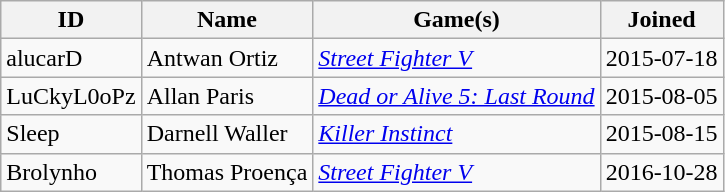<table class="wikitable sortable">
<tr>
<th>ID</th>
<th>Name</th>
<th>Game(s)</th>
<th>Joined</th>
</tr>
<tr>
<td>alucarD</td>
<td>Antwan Ortiz</td>
<td><em><a href='#'>Street Fighter V</a></em></td>
<td>2015-07-18</td>
</tr>
<tr>
<td>LuCkyL0oPz</td>
<td>Allan Paris</td>
<td><em><a href='#'>Dead or Alive 5: Last Round</a></em></td>
<td>2015-08-05</td>
</tr>
<tr>
<td>Sleep</td>
<td>Darnell Waller</td>
<td><em><a href='#'>Killer Instinct</a></em></td>
<td>2015-08-15</td>
</tr>
<tr>
<td>Brolynho</td>
<td>Thomas Proença</td>
<td><em><a href='#'>Street Fighter V</a></em></td>
<td>2016-10-28</td>
</tr>
</table>
